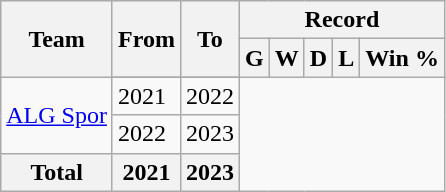<table class="wikitable" style="text-align: center">
<tr>
<th rowspan="2">Team</th>
<th rowspan="2">From</th>
<th rowspan="2">To</th>
<th colspan="5">Record</th>
</tr>
<tr>
<th>G</th>
<th>W</th>
<th>D</th>
<th>L</th>
<th>Win %</th>
</tr>
<tr>
<td rowspan=3 align=left><a href='#'>ALG Spor</a></td>
</tr>
<tr -bgcolor=gold>
<td align=left>2021</td>
<td align=left>2022<br></td>
</tr>
<tr>
<td align=left>2022</td>
<td align=left>2023<br></td>
</tr>
<tr>
<th align=left>Total</th>
<th align=left>2021</th>
<th align=left>2023<br></th>
</tr>
</table>
